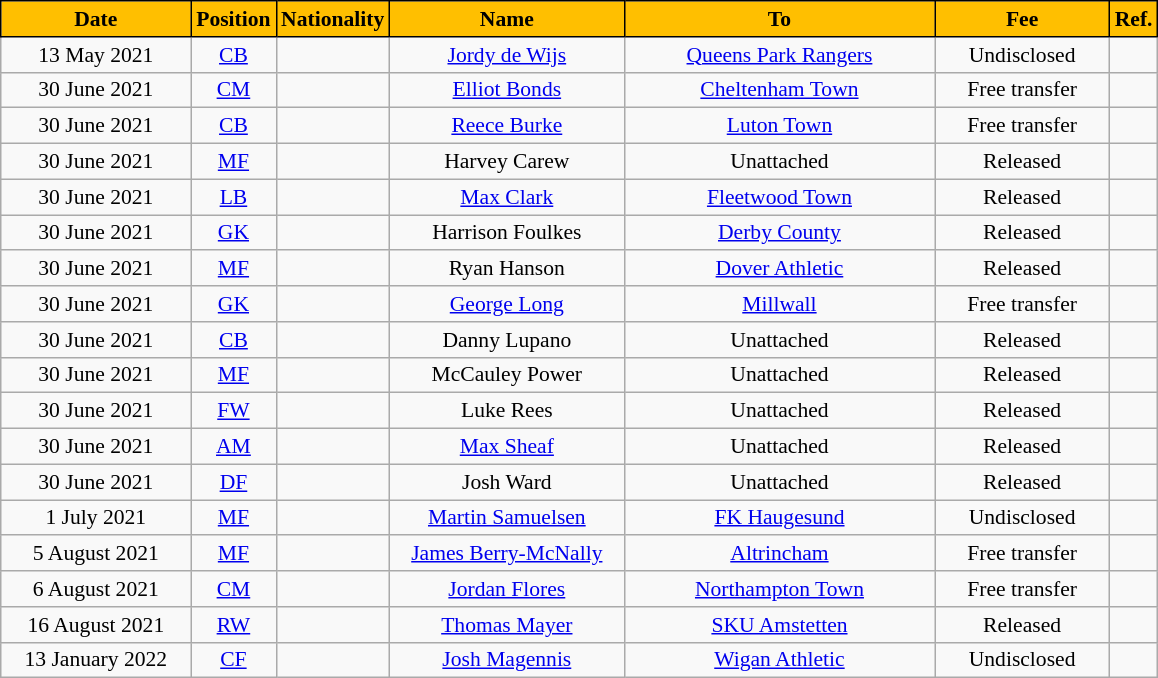<table class="wikitable" style="text-align:center; font-size:90%">
<tr>
<th style="color:#000000; background:#ffbf00; border:1px solid #000000; width:120px;">Date</th>
<th style="color:#000000; background:#ffbf00; border:1px solid #000000; width:50px;">Position</th>
<th style="color:#000000; background:#ffbf00; border:1px solid #000000; width:50px;">Nationality</th>
<th style="color:#000000; background:#ffbf00; border:1px solid #000000; width:150px;">Name</th>
<th style="color:#000000; background:#ffbf00; border:1px solid #000000; width:200px;">To</th>
<th style="color:#000000; background:#ffbf00; border:1px solid #000000; width:110px;">Fee</th>
<th style="color:#000000; background:#ffbf00; border:1px solid #000000; width:25px;">Ref.</th>
</tr>
<tr>
<td>13 May 2021</td>
<td><a href='#'>CB</a></td>
<td></td>
<td><a href='#'>Jordy de Wijs</a></td>
<td> <a href='#'>Queens Park Rangers</a></td>
<td>Undisclosed</td>
<td></td>
</tr>
<tr>
<td>30 June 2021</td>
<td><a href='#'>CM</a></td>
<td></td>
<td><a href='#'>Elliot Bonds</a></td>
<td> <a href='#'>Cheltenham Town</a></td>
<td>Free transfer</td>
<td></td>
</tr>
<tr>
<td>30 June 2021</td>
<td><a href='#'>CB</a></td>
<td></td>
<td><a href='#'>Reece Burke</a></td>
<td> <a href='#'>Luton Town</a></td>
<td>Free transfer</td>
<td></td>
</tr>
<tr>
<td>30 June 2021</td>
<td><a href='#'>MF</a></td>
<td></td>
<td>Harvey Carew</td>
<td> Unattached</td>
<td>Released</td>
<td></td>
</tr>
<tr>
<td>30 June 2021</td>
<td><a href='#'>LB</a></td>
<td></td>
<td><a href='#'>Max Clark</a></td>
<td> <a href='#'>Fleetwood Town</a></td>
<td>Released</td>
<td></td>
</tr>
<tr>
<td>30 June 2021</td>
<td><a href='#'>GK</a></td>
<td></td>
<td>Harrison Foulkes</td>
<td> <a href='#'>Derby County</a></td>
<td>Released</td>
<td></td>
</tr>
<tr>
<td>30 June 2021</td>
<td><a href='#'>MF</a></td>
<td></td>
<td>Ryan Hanson</td>
<td> <a href='#'>Dover Athletic</a></td>
<td>Released</td>
<td></td>
</tr>
<tr>
<td>30 June 2021</td>
<td><a href='#'>GK</a></td>
<td></td>
<td><a href='#'>George Long</a></td>
<td> <a href='#'>Millwall</a></td>
<td>Free transfer</td>
<td></td>
</tr>
<tr>
<td>30 June 2021</td>
<td><a href='#'>CB</a></td>
<td></td>
<td>Danny Lupano</td>
<td> Unattached</td>
<td>Released</td>
<td></td>
</tr>
<tr>
<td>30 June 2021</td>
<td><a href='#'>MF</a></td>
<td></td>
<td>McCauley Power</td>
<td> Unattached</td>
<td>Released</td>
<td></td>
</tr>
<tr>
<td>30 June 2021</td>
<td><a href='#'>FW</a></td>
<td></td>
<td>Luke Rees</td>
<td> Unattached</td>
<td>Released</td>
<td></td>
</tr>
<tr>
<td>30 June 2021</td>
<td><a href='#'>AM</a></td>
<td></td>
<td><a href='#'>Max Sheaf</a></td>
<td> Unattached</td>
<td>Released</td>
<td></td>
</tr>
<tr>
<td>30 June 2021</td>
<td><a href='#'>DF</a></td>
<td></td>
<td>Josh Ward</td>
<td> Unattached</td>
<td>Released</td>
<td></td>
</tr>
<tr>
<td>1 July 2021</td>
<td><a href='#'>MF</a></td>
<td></td>
<td><a href='#'>Martin Samuelsen</a></td>
<td> <a href='#'>FK Haugesund</a></td>
<td>Undisclosed</td>
<td></td>
</tr>
<tr>
<td>5 August 2021</td>
<td><a href='#'>MF</a></td>
<td></td>
<td><a href='#'>James Berry-McNally</a></td>
<td> <a href='#'>Altrincham</a></td>
<td>Free transfer</td>
<td></td>
</tr>
<tr>
<td>6 August 2021</td>
<td><a href='#'>CM</a></td>
<td></td>
<td><a href='#'>Jordan Flores</a></td>
<td> <a href='#'>Northampton Town</a></td>
<td>Free transfer</td>
<td></td>
</tr>
<tr>
<td>16 August 2021</td>
<td><a href='#'>RW</a></td>
<td></td>
<td><a href='#'>Thomas Mayer</a></td>
<td> <a href='#'>SKU Amstetten</a></td>
<td>Released</td>
<td></td>
</tr>
<tr>
<td>13 January 2022</td>
<td><a href='#'>CF</a></td>
<td></td>
<td><a href='#'>Josh Magennis</a></td>
<td> <a href='#'>Wigan Athletic</a></td>
<td>Undisclosed</td>
<td></td>
</tr>
</table>
